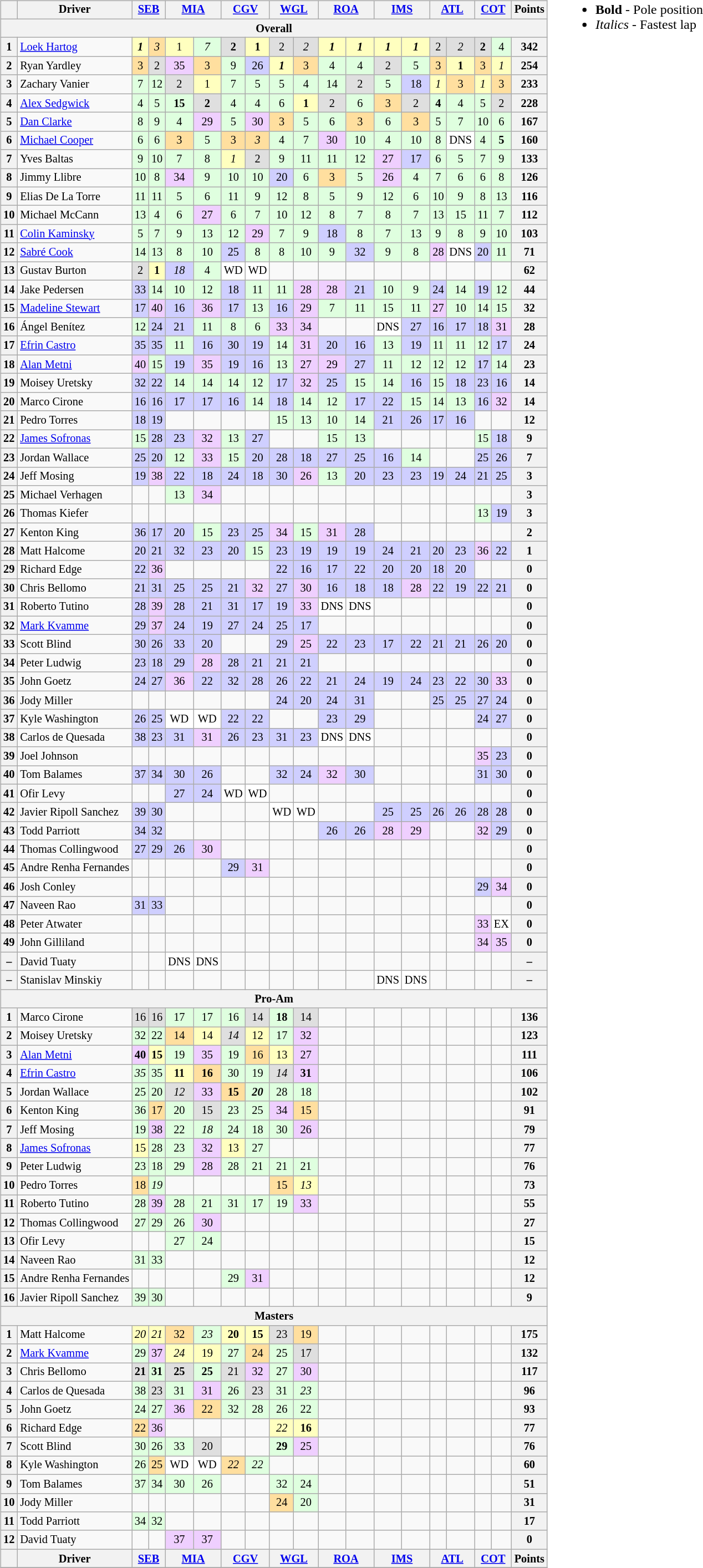<table>
<tr>
<td><br><table class="wikitable" style="font-size:85%; text-align:center;">
<tr>
<th></th>
<th>Driver</th>
<th colspan=2><a href='#'>SEB</a><br></th>
<th colspan=2><a href='#'>MIA</a><br></th>
<th colspan=2><a href='#'>CGV</a><br></th>
<th colspan=2><a href='#'>WGL</a><br></th>
<th colspan=2><a href='#'>ROA</a><br></th>
<th colspan=2><a href='#'>IMS</a><br></th>
<th colspan=2><a href='#'>ATL</a><br></th>
<th colspan=2><a href='#'>COT</a><br></th>
<th>Points</th>
</tr>
<tr>
<th colspan=19>Overall</th>
</tr>
<tr>
<th>1</th>
<td align=left> <a href='#'>Loek Hartog</a></td>
<td style="background:#ffffbf;"><strong><em>1</em></strong></td>
<td style="background:#ffdf9f;"><em>3</em></td>
<td style="background:#ffffbf;">1</td>
<td style="background:#dfffdf;"><em>7</em></td>
<td style="background:#dfdfdf;"><strong>2</strong></td>
<td style="background:#ffffbf;"><strong>1</strong></td>
<td style="background:#dfdfdf;">2</td>
<td style="background:#dfdfdf;"><em>2</em></td>
<td style="background:#ffffbf;"><strong><em>1</em></strong></td>
<td style="background:#ffffbf;"><strong><em>1</em></strong></td>
<td style="background:#ffffbf;"><strong><em>1</em></strong></td>
<td style="background:#ffffbf;"><strong><em>1</em></strong></td>
<td style="background:#dfdfdf;">2</td>
<td style="background:#dfdfdf;"><em>2</em></td>
<td style="background:#dfdfdf;"><strong>2</strong></td>
<td style="background:#dfffdf;">4</td>
<th>342</th>
</tr>
<tr>
<th>2</th>
<td align="left"> Ryan Yardley</td>
<td style="background:#ffdf9f;">3</td>
<td style="background:#dfdfdf;">2</td>
<td style="background:#efcfff;">35</td>
<td style="background:#ffdf9f;">3</td>
<td style="background:#dfffdf;">9</td>
<td style="background:#cfcfff;">26</td>
<td style="background:#ffffbf;"><strong><em>1</em></strong></td>
<td style="background:#ffdf9f;">3</td>
<td style="background:#dfffdf;">4</td>
<td style="background:#dfffdf;">4</td>
<td style="background:#dfdfdf;">2</td>
<td style="background:#dfffdf;">5</td>
<td style="background:#ffdf9f;">3</td>
<td style="background:#ffffbf;"><strong>1</strong></td>
<td style="background:#ffdf9f;">3</td>
<td style="background:#ffffbf;"><em>1</em></td>
<th>254</th>
</tr>
<tr>
<th>3</th>
<td align=left> Zachary Vanier</td>
<td style="background:#dfffdf;">7</td>
<td style="background:#dfffdf;">12</td>
<td style="background:#dfdfdf;">2</td>
<td style="background:#ffffbf;">1</td>
<td style="background:#dfffdf;">7</td>
<td style="background:#dfffdf;">5</td>
<td style="background:#dfffdf;">5</td>
<td style="background:#dfffdf;">4</td>
<td style="background:#dfffdf;">14</td>
<td style="background:#dfdfdf;">2</td>
<td style="background:#dfffdf;">5</td>
<td style="background:#cfcfff;">18</td>
<td style="background:#ffffbf;"><em>1</em></td>
<td style="background:#ffdf9f;">3</td>
<td style="background:#ffffbf;"><em>1</em></td>
<td style="background:#ffdf9f;">3</td>
<th>233</th>
</tr>
<tr>
<th>4</th>
<td align="left"> <a href='#'>Alex Sedgwick</a></td>
<td style="background:#dfffdf;">4</td>
<td style="background:#dfffdf;">5</td>
<td style="background:#dfffdf;"><strong>15</strong></td>
<td style="background:#dfdfdf;"><strong>2</strong></td>
<td style="background:#dfffdf;">4</td>
<td style="background:#dfffdf;">4</td>
<td style="background:#dfffdf;">6</td>
<td style="background:#ffffbf;"><strong>1</strong></td>
<td style="background:#dfdfdf;">2</td>
<td style="background:#dfffdf;">6</td>
<td style="background:#ffdf9f;">3</td>
<td style="background:#dfdfdf;">2</td>
<td style="background:#dfffdf;"><strong>4</strong></td>
<td style="background:#dfffdf;">4</td>
<td style="background:#dfffdf;">5</td>
<td style="background:#dfdfdf;">2</td>
<th>228</th>
</tr>
<tr>
<th>5</th>
<td align=left> <a href='#'>Dan Clarke</a></td>
<td style="background:#dfffdf;">8</td>
<td style="background:#dfffdf;">9</td>
<td style="background:#dfffdf;">4</td>
<td style="background:#efcfff;">29</td>
<td style="background:#dfffdf;">5</td>
<td style="background:#efcfff;">30</td>
<td style="background:#ffdf9f;">3</td>
<td style="background:#dfffdf;">5</td>
<td style="background:#dfffdf;">6</td>
<td style="background:#ffdf9f;">3</td>
<td style="background:#dfffdf;">6</td>
<td style="background:#ffdf9f;">3</td>
<td style="background:#dfffdf;">5</td>
<td style="background:#dfffdf;">7</td>
<td style="background:#dfffdf;">10</td>
<td style="background:#dfffdf;">6</td>
<th>167</th>
</tr>
<tr>
<th>6</th>
<td align="left"> <a href='#'>Michael Cooper</a></td>
<td style="background:#dfffdf;">6</td>
<td style="background:#dfffdf;">6</td>
<td style="background:#ffdf9f;">3</td>
<td style="background:#dfffdf;">5</td>
<td style="background:#ffdf9f;">3</td>
<td style="background:#ffdf9f;"><em>3</em></td>
<td style="background:#dfffdf;">4</td>
<td style="background:#dfffdf;">7</td>
<td style="background:#efcfff;">30</td>
<td style="background:#dfffdf;">10</td>
<td style="background:#dfffdf;">4</td>
<td style="background:#dfffdf;">10</td>
<td style="background:#dfffdf;">8</td>
<td style="background:#ffffff;">DNS</td>
<td style="background:#dfffdf;">4</td>
<td style="background:#dfffdf;"><strong>5</strong></td>
<th>160</th>
</tr>
<tr>
<th>7</th>
<td align="left"> Yves Baltas</td>
<td style="background:#dfffdf;">9</td>
<td style="background:#dfffdf;">10</td>
<td style="background:#dfffdf;">7</td>
<td style="background:#dfffdf;">8</td>
<td style="background:#ffffbf;"><em>1</em></td>
<td style="background:#dfdfdf;">2</td>
<td style="background:#dfffdf;">9</td>
<td style="background:#dfffdf;">11</td>
<td style="background:#dfffdf;">11</td>
<td style="background:#dfffdf;">12</td>
<td style="background:#efcfff;">27</td>
<td style="background:#cfcfff;">17</td>
<td style="background:#dfffdf;">6</td>
<td style="background:#dfffdf;">5</td>
<td style="background:#dfffdf;">7</td>
<td style="background:#dfffdf;">9</td>
<th>133</th>
</tr>
<tr>
<th>8</th>
<td align=left> Jimmy Llibre</td>
<td style="background:#dfffdf;">10</td>
<td style="background:#dfffdf;">8</td>
<td style="background:#efcfff;">34</td>
<td style="background:#dfffdf;">9</td>
<td style="background:#dfffdf;">10</td>
<td style="background:#dfffdf;">10</td>
<td style="background:#cfcfff;">20</td>
<td style="background:#dfffdf;">6</td>
<td style="background:#ffdf9f;">3</td>
<td style="background:#dfffdf;">5</td>
<td style="background:#efcfff;">26</td>
<td style="background:#dfffdf;">4</td>
<td style="background:#dfffdf;">7</td>
<td style="background:#dfffdf;">6</td>
<td style="background:#dfffdf;">6</td>
<td style="background:#dfffdf;">8</td>
<th>126</th>
</tr>
<tr>
<th>9</th>
<td align="left"> Elias De La Torre</td>
<td style="background:#dfffdf;">11</td>
<td style="background:#dfffdf;">11</td>
<td style="background:#dfffdf;">5</td>
<td style="background:#dfffdf;">6</td>
<td style="background:#dfffdf;">11</td>
<td style="background:#dfffdf;">9</td>
<td style="background:#dfffdf;">12</td>
<td style="background:#dfffdf;">8</td>
<td style="background:#dfffdf;">5</td>
<td style="background:#dfffdf;">9</td>
<td style="background:#dfffdf;">12</td>
<td style="background:#dfffdf;">6</td>
<td style="background:#dfffdf;">10</td>
<td style="background:#dfffdf;">9</td>
<td style="background:#dfffdf;">8</td>
<td style="background:#dfffdf;">13</td>
<th>116</th>
</tr>
<tr>
<th>10</th>
<td align="left"> Michael McCann</td>
<td style="background:#dfffdf;">13</td>
<td style="background:#dfffdf;">4</td>
<td style="background:#dfffdf;">6</td>
<td style="background:#efcfff;">27</td>
<td style="background:#dfffdf;">6</td>
<td style="background:#dfffdf;">7</td>
<td style="background:#dfffdf;">10</td>
<td style="background:#dfffdf;">12</td>
<td style="background:#dfffdf;">8</td>
<td style="background:#dfffdf;">7</td>
<td style="background:#dfffdf;">8</td>
<td style="background:#dfffdf;">7</td>
<td style="background:#dfffdf;">13</td>
<td style="background:#dfffdf;">15</td>
<td style="background:#dfffdf;">11</td>
<td style="background:#dfffdf;">7</td>
<th>112</th>
</tr>
<tr>
<th>11</th>
<td align="left"> <a href='#'>Colin Kaminsky</a></td>
<td style="background:#dfffdf;">5</td>
<td style="background:#dfffdf;">7</td>
<td style="background:#dfffdf;">9</td>
<td style="background:#dfffdf;">13</td>
<td style="background:#dfffdf;">12</td>
<td style="background:#efcfff;">29</td>
<td style="background:#dfffdf;">7</td>
<td style="background:#dfffdf;">9</td>
<td style="background:#cfcfff;">18</td>
<td style="background:#dfffdf;">8</td>
<td style="background:#dfffdf;">7</td>
<td style="background:#dfffdf;">13</td>
<td style="background:#dfffdf;">9</td>
<td style="background:#dfffdf;">8</td>
<td style="background:#dfffdf;">9</td>
<td style="background:#dfffdf;">10</td>
<th>103</th>
</tr>
<tr>
<th>12</th>
<td align="left"> <a href='#'>Sabré Cook</a></td>
<td style="background:#dfffdf;">14</td>
<td style="background:#dfffdf;">13</td>
<td style="background:#dfffdf;">8</td>
<td style="background:#dfffdf;">10</td>
<td style="background:#cfcfff;">25</td>
<td style="background:#dfffdf;">8</td>
<td style="background:#dfffdf;">8</td>
<td style="background:#dfffdf;">10</td>
<td style="background:#dfffdf;">9</td>
<td style="background:#cfcfff;">32</td>
<td style="background:#dfffdf;">9</td>
<td style="background:#dfffdf;">8</td>
<td style="background:#efcfff;">28</td>
<td style="background:#ffffff;">DNS</td>
<td style="background:#cfcfff;">20</td>
<td style="background:#dfffdf;">11</td>
<th>71</th>
</tr>
<tr>
<th>13</th>
<td align="left"> Gustav Burton</td>
<td style="background:#dfdfdf;">2</td>
<td style="background:#ffffbf;"><strong>1</strong></td>
<td style="background:#cfcfff;"><em>18</em></td>
<td style="background:#dfffdf;">4</td>
<td style="background:#ffffff;">WD</td>
<td style="background:#ffffff;">WD</td>
<td></td>
<td></td>
<td></td>
<td></td>
<td></td>
<td></td>
<td></td>
<td></td>
<td></td>
<td></td>
<th>62</th>
</tr>
<tr>
<th>14</th>
<td align="left"> Jake Pedersen</td>
<td style="background:#cfcfff;">33</td>
<td style="background:#dfffdf;">14</td>
<td style="background:#dfffdf;">10</td>
<td style="background:#dfffdf;">12</td>
<td style="background:#cfcfff;">18</td>
<td style="background:#dfffdf;">11</td>
<td style="background:#dfffdf;">11</td>
<td style="background:#efcfff;">28</td>
<td style="background:#efcfff;">28</td>
<td style="background:#cfcfff;">21</td>
<td style="background:#dfffdf;">10</td>
<td style="background:#dfffdf;">9</td>
<td style="background:#cfcfff;">24</td>
<td style="background:#dfffdf;">14</td>
<td style="background:#cfcfff;">19</td>
<td style="background:#dfffdf;">12</td>
<th>44</th>
</tr>
<tr>
<th>15</th>
<td align="left"> <a href='#'>Madeline Stewart</a></td>
<td style="background:#cfcfff;">17</td>
<td style="background:#efcfff;">40</td>
<td style="background:#cfcfff;">16</td>
<td style="background:#efcfff;">36</td>
<td style="background:#cfcfff;">17</td>
<td style="background:#dfffdf;">13</td>
<td style="background:#cfcfff;">16</td>
<td style="background:#efcfff;">29</td>
<td style="background:#dfffdf;">7</td>
<td style="background:#dfffdf;">11</td>
<td style="background:#dfffdf;">15</td>
<td style="background:#dfffdf;">11</td>
<td style="background:#efcfff;">27</td>
<td style="background:#dfffdf;">10</td>
<td style="background:#dfffdf;">14</td>
<td style="background:#dfffdf;">15</td>
<th>32</th>
</tr>
<tr>
<th>16</th>
<td align="left"> Ángel Benítez</td>
<td style="background:#dfffdf;">12</td>
<td style="background:#cfcfff;">24</td>
<td style="background:#cfcfff;">21</td>
<td style="background:#dfffdf;">11</td>
<td style="background:#dfffdf;">8</td>
<td style="background:#dfffdf;">6</td>
<td style="background:#efcfff;">33</td>
<td style="background:#efcfff;">34</td>
<td></td>
<td></td>
<td style="background:#ffffff;">DNS</td>
<td style="background:#cfcfff;">27</td>
<td style="background:#cfcfff;">16</td>
<td style="background:#cfcfff;">17</td>
<td style="background:#cfcfff;">18</td>
<td style="background:#efcfff;">31</td>
<th>28</th>
</tr>
<tr>
<th>17</th>
<td align="left"> <a href='#'>Efrin Castro</a></td>
<td style="background:#cfcfff;">35</td>
<td style="background:#cfcfff;">35</td>
<td style="background:#dfffdf;">11</td>
<td style="background:#cfcfff;">16</td>
<td style="background:#cfcfff;">30</td>
<td style="background:#cfcfff;">19</td>
<td style="background:#dfffdf;">14</td>
<td style="background:#efcfff;">31</td>
<td style="background:#cfcfff;">20</td>
<td style="background:#cfcfff;">16</td>
<td style="background:#dfffdf;">13</td>
<td style="background:#cfcfff;">19</td>
<td style="background:#dfffdf;">11</td>
<td style="background:#dfffdf;">11</td>
<td style="background:#dfffdf;">12</td>
<td style="background:#cfcfff;">17</td>
<th>24</th>
</tr>
<tr>
<th>18</th>
<td align="left"> <a href='#'>Alan Metni</a></td>
<td style="background:#efcfff;">40</td>
<td style="background:#dfffdf;">15</td>
<td style="background:#cfcfff;">19</td>
<td style="background:#efcfff;">35</td>
<td style="background:#cfcfff;">19</td>
<td style="background:#cfcfff;">16</td>
<td style="background:#dfffdf;">13</td>
<td style="background:#efcfff;">27</td>
<td style="background:#efcfff;">29</td>
<td style="background:#cfcfff;">27</td>
<td style="background:#dfffdf;">11</td>
<td style="background:#dfffdf;">12</td>
<td style="background:#dfffdf;">12</td>
<td style="background:#dfffdf;">12</td>
<td style="background:#cfcfff;">17</td>
<td style="background:#dfffdf;">14</td>
<th>23</th>
</tr>
<tr>
<th>19</th>
<td align="left"> Moisey Uretsky</td>
<td style="background:#cfcfff;">32</td>
<td style="background:#cfcfff;">22</td>
<td style="background:#dfffdf;">14</td>
<td style="background:#dfffdf;">14</td>
<td style="background:#dfffdf;">14</td>
<td style="background:#dfffdf;">12</td>
<td style="background:#cfcfff;">17</td>
<td style="background:#efcfff;">32</td>
<td style="background:#cfcfff;">25</td>
<td style="background:#dfffdf;">15</td>
<td style="background:#dfffdf;">14</td>
<td style="background:#cfcfff;">16</td>
<td style="background:#dfffdf;">15</td>
<td style="background:#cfcfff;">18</td>
<td style="background:#cfcfff;">23</td>
<td style="background:#cfcfff;">16</td>
<th>14</th>
</tr>
<tr>
<th>20</th>
<td align="left"> Marco Cirone</td>
<td style="background:#cfcfff;">16</td>
<td style="background:#cfcfff;">16</td>
<td style="background:#cfcfff;">17</td>
<td style="background:#cfcfff;">17</td>
<td style="background:#cfcfff;">16</td>
<td style="background:#dfffdf;">14</td>
<td style="background:#cfcfff;">18</td>
<td style="background:#dfffdf;">14</td>
<td style="background:#dfffdf;">12</td>
<td style="background:#cfcfff;">17</td>
<td style="background:#cfcfff;">22</td>
<td style="background:#dfffdf;">15</td>
<td style="background:#dfffdf;">14</td>
<td style="background:#dfffdf;">13</td>
<td style="background:#cfcfff;">16</td>
<td style="background:#efcfff;">32</td>
<th>14</th>
</tr>
<tr>
<th>21</th>
<td align="left"> Pedro Torres</td>
<td style="background:#cfcfff;">18</td>
<td style="background:#cfcfff;">19</td>
<td></td>
<td></td>
<td></td>
<td></td>
<td style="background:#dfffdf;">15</td>
<td style="background:#dfffdf;">13</td>
<td style="background:#dfffdf;">10</td>
<td style="background:#dfffdf;">14</td>
<td style="background:#cfcfff;">21</td>
<td style="background:#cfcfff;">26</td>
<td style="background:#cfcfff;">17</td>
<td style="background:#cfcfff;">16</td>
<td></td>
<td></td>
<th>12</th>
</tr>
<tr>
<th>22</th>
<td align="left"> <a href='#'>James Sofronas</a></td>
<td style="background:#dfffdf;">15</td>
<td style="background:#cfcfff;">28</td>
<td style="background:#cfcfff;">23</td>
<td style="background:#efcfff;">32</td>
<td style="background:#dfffdf;">13</td>
<td style="background:#cfcfff;">27</td>
<td></td>
<td></td>
<td style="background:#dfffdf;">15</td>
<td style="background:#dfffdf;">13</td>
<td></td>
<td></td>
<td></td>
<td></td>
<td style="background:#dfffdf;">15</td>
<td style="background:#cfcfff;">18</td>
<th>9</th>
</tr>
<tr>
<th>23</th>
<td align="left"> Jordan Wallace</td>
<td style="background:#cfcfff;">25</td>
<td style="background:#cfcfff;">20</td>
<td style="background:#dfffdf;">12</td>
<td style="background:#efcfff;">33</td>
<td style="background:#dfffdf;">15</td>
<td style="background:#cfcfff;">20</td>
<td style="background:#cfcfff;">28</td>
<td style="background:#cfcfff;">18</td>
<td style="background:#cfcfff;">27</td>
<td style="background:#cfcfff;">25</td>
<td style="background:#cfcfff;">16</td>
<td style="background:#dfffdf;">14</td>
<td></td>
<td></td>
<td style="background:#cfcfff;">25</td>
<td style="background:#cfcfff;">26</td>
<th>7</th>
</tr>
<tr>
<th>24</th>
<td align="left"> Jeff Mosing</td>
<td style="background:#cfcfff;">19</td>
<td style="background:#efcfff;">38</td>
<td style="background:#cfcfff;">22</td>
<td style="background:#cfcfff;">18</td>
<td style="background:#cfcfff;">24</td>
<td style="background:#cfcfff;">18</td>
<td style="background:#cfcfff;">30</td>
<td style="background:#efcfff;">26</td>
<td style="background:#dfffdf;">13</td>
<td style="background:#cfcfff;">20</td>
<td style="background:#cfcfff;">23</td>
<td style="background:#cfcfff;">23</td>
<td style="background:#cfcfff;">19</td>
<td style="background:#cfcfff;">24</td>
<td style="background:#cfcfff;">21</td>
<td style="background:#cfcfff;">25</td>
<th>3</th>
</tr>
<tr>
<th>25</th>
<td align="left"> Michael Verhagen</td>
<td></td>
<td></td>
<td style="background:#dfffdf;">13</td>
<td style="background:#efcfff;">34</td>
<td></td>
<td></td>
<td></td>
<td></td>
<td></td>
<td></td>
<td></td>
<td></td>
<td></td>
<td></td>
<td></td>
<td></td>
<th>3</th>
</tr>
<tr>
<th>26</th>
<td align="left"> Thomas Kiefer</td>
<td></td>
<td></td>
<td></td>
<td></td>
<td></td>
<td></td>
<td></td>
<td></td>
<td></td>
<td></td>
<td></td>
<td></td>
<td></td>
<td></td>
<td style="background:#dfffdf;">13</td>
<td style="background:#cfcfff;">19</td>
<th>3</th>
</tr>
<tr>
<th>27</th>
<td align="left"> Kenton King</td>
<td style="background:#cfcfff;">36</td>
<td style="background:#cfcfff;">17</td>
<td style="background:#cfcfff;">20</td>
<td style="background:#dfffdf;">15</td>
<td style="background:#cfcfff;">23</td>
<td style="background:#cfcfff;">25</td>
<td style="background:#efcfff;">34</td>
<td style="background:#dfffdf;">15</td>
<td style="background:#efcfff;">31</td>
<td style="background:#cfcfff;">28</td>
<td></td>
<td></td>
<td></td>
<td></td>
<td></td>
<td></td>
<th>2</th>
</tr>
<tr>
<th>28</th>
<td align="left"> Matt Halcome</td>
<td style="background:#cfcfff;">20</td>
<td style="background:#cfcfff;">21</td>
<td style="background:#cfcfff;">32</td>
<td style="background:#cfcfff;">23</td>
<td style="background:#cfcfff;">20</td>
<td style="background:#dfffdf;">15</td>
<td style="background:#cfcfff;">23</td>
<td style="background:#cfcfff;">19</td>
<td style="background:#cfcfff;">19</td>
<td style="background:#cfcfff;">19</td>
<td style="background:#cfcfff;">24</td>
<td style="background:#cfcfff;">21</td>
<td style="background:#cfcfff;">20</td>
<td style="background:#cfcfff;">23</td>
<td style="background:#efcfff;">36</td>
<td style="background:#cfcfff;">22</td>
<th>1</th>
</tr>
<tr>
<th>29</th>
<td align="left"> Richard Edge</td>
<td style="background:#cfcfff;">22</td>
<td style="background:#efcfff;">36</td>
<td></td>
<td></td>
<td></td>
<td></td>
<td style="background:#cfcfff;">22</td>
<td style="background:#cfcfff;">16</td>
<td style="background:#cfcfff;">17</td>
<td style="background:#cfcfff;">22</td>
<td style="background:#cfcfff;">20</td>
<td style="background:#cfcfff;">20</td>
<td style="background:#cfcfff;">18</td>
<td style="background:#cfcfff;">20</td>
<td></td>
<td></td>
<th>0</th>
</tr>
<tr>
<th>30</th>
<td align="left"> Chris Bellomo</td>
<td style="background:#cfcfff;">21</td>
<td style="background:#cfcfff;">31</td>
<td style="background:#cfcfff;">25</td>
<td style="background:#cfcfff;">25</td>
<td style="background:#cfcfff;">21</td>
<td style="background:#efcfff;">32</td>
<td style="background:#cfcfff;">27</td>
<td style="background:#efcfff;">30</td>
<td style="background:#cfcfff;">16</td>
<td style="background:#cfcfff;">18</td>
<td style="background:#cfcfff;">18</td>
<td style="background:#efcfff;">28</td>
<td style="background:#cfcfff;">22</td>
<td style="background:#cfcfff;">19</td>
<td style="background:#cfcfff;">22</td>
<td style="background:#cfcfff;">21</td>
<th>0</th>
</tr>
<tr>
<th>31</th>
<td align="left"> Roberto Tutino</td>
<td style="background:#cfcfff;">28</td>
<td style="background:#efcfff;">39</td>
<td style="background:#cfcfff;">28</td>
<td style="background:#cfcfff;">21</td>
<td style="background:#cfcfff;">31</td>
<td style="background:#cfcfff;">17</td>
<td style="background:#cfcfff;">19</td>
<td style="background:#efcfff;">33</td>
<td style="background:#ffffff;">DNS</td>
<td style="background:#ffffff;">DNS</td>
<td></td>
<td></td>
<td></td>
<td></td>
<td></td>
<td></td>
<th>0</th>
</tr>
<tr>
<th>32</th>
<td align="left"> <a href='#'>Mark Kvamme</a></td>
<td style="background:#cfcfff;">29</td>
<td style="background:#efcfff;">37</td>
<td style="background:#cfcfff;">24</td>
<td style="background:#cfcfff;">19</td>
<td style="background:#cfcfff;">27</td>
<td style="background:#cfcfff;">24</td>
<td style="background:#cfcfff;">25</td>
<td style="background:#cfcfff;">17</td>
<td></td>
<td></td>
<td></td>
<td></td>
<td></td>
<td></td>
<td></td>
<td></td>
<th>0</th>
</tr>
<tr>
<th>33</th>
<td align="left"> Scott Blind</td>
<td style="background:#cfcfff;">30</td>
<td style="background:#cfcfff;">26</td>
<td style="background:#cfcfff;">33</td>
<td style="background:#cfcfff;">20</td>
<td></td>
<td></td>
<td style="background:#cfcfff;">29</td>
<td style="background:#efcfff;">25</td>
<td style="background:#cfcfff;">22</td>
<td style="background:#cfcfff;">23</td>
<td style="background:#cfcfff;">17</td>
<td style="background:#cfcfff;">22</td>
<td style="background:#cfcfff;">21</td>
<td style="background:#cfcfff;">21</td>
<td style="background:#cfcfff;">26</td>
<td style="background:#cfcfff;">20</td>
<th>0</th>
</tr>
<tr>
<th>34</th>
<td align="left"> Peter Ludwig</td>
<td style="background:#cfcfff;">23</td>
<td style="background:#cfcfff;">18</td>
<td style="background:#cfcfff;">29</td>
<td style="background:#efcfff;">28</td>
<td style="background:#cfcfff;">28</td>
<td style="background:#cfcfff;">21</td>
<td style="background:#cfcfff;">21</td>
<td style="background:#cfcfff;">21</td>
<td></td>
<td></td>
<td></td>
<td></td>
<td></td>
<td></td>
<td></td>
<td></td>
<th>0</th>
</tr>
<tr>
<th>35</th>
<td align="left"> John Goetz</td>
<td style="background:#cfcfff;">24</td>
<td style="background:#cfcfff;">27</td>
<td style="background:#efcfff;">36</td>
<td style="background:#cfcfff;">22</td>
<td style="background:#cfcfff;">32</td>
<td style="background:#cfcfff;">28</td>
<td style="background:#cfcfff;">26</td>
<td style="background:#cfcfff;">22</td>
<td style="background:#cfcfff;">21</td>
<td style="background:#cfcfff;">24</td>
<td style="background:#cfcfff;">19</td>
<td style="background:#cfcfff;">24</td>
<td style="background:#cfcfff;">23</td>
<td style="background:#cfcfff;">22</td>
<td style="background:#cfcfff;">30</td>
<td style="background:#efcfff;">33</td>
<th>0</th>
</tr>
<tr>
<th>36</th>
<td align="left"> Jody Miller</td>
<td></td>
<td></td>
<td></td>
<td></td>
<td></td>
<td></td>
<td style="background:#cfcfff;">24</td>
<td style="background:#cfcfff;">20</td>
<td style="background:#cfcfff;">24</td>
<td style="background:#cfcfff;">31</td>
<td></td>
<td></td>
<td style="background:#cfcfff;">25</td>
<td style="background:#cfcfff;">25</td>
<td style="background:#cfcfff;">27</td>
<td style="background:#cfcfff;">24</td>
<th>0</th>
</tr>
<tr>
<th>37</th>
<td align="left"> Kyle Washington</td>
<td style="background:#cfcfff;">26</td>
<td style="background:#cfcfff;">25</td>
<td style="background:#ffffff;">WD</td>
<td style="background:#ffffff;">WD</td>
<td style="background:#cfcfff;">22</td>
<td style="background:#cfcfff;">22</td>
<td></td>
<td></td>
<td style="background:#cfcfff;">23</td>
<td style="background:#cfcfff;">29</td>
<td></td>
<td></td>
<td></td>
<td></td>
<td style="background:#cfcfff;">24</td>
<td style="background:#cfcfff;">27</td>
<th>0</th>
</tr>
<tr>
<th>38</th>
<td align="left"> Carlos de Quesada</td>
<td style="background:#cfcfff;">38</td>
<td style="background:#cfcfff;">23</td>
<td style="background:#cfcfff;">31</td>
<td style="background:#efcfff;">31</td>
<td style="background:#cfcfff;">26</td>
<td style="background:#cfcfff;">23</td>
<td style="background:#cfcfff;">31</td>
<td style="background:#cfcfff;">23</td>
<td style="background:#ffffff;">DNS</td>
<td style="background:#ffffff;">DNS</td>
<td></td>
<td></td>
<td></td>
<td></td>
<td></td>
<td></td>
<th>0</th>
</tr>
<tr>
<th>39</th>
<td align="left"> Joel Johnson</td>
<td></td>
<td></td>
<td></td>
<td></td>
<td></td>
<td></td>
<td></td>
<td></td>
<td></td>
<td></td>
<td></td>
<td></td>
<td></td>
<td></td>
<td style="background:#efcfff;">35</td>
<td style="background:#cfcfff;">23</td>
<th>0</th>
</tr>
<tr>
<th>40</th>
<td align=left> Tom Balames</td>
<td style="background:#cfcfff;">37</td>
<td style="background:#cfcfff;">34</td>
<td style="background:#cfcfff;">30</td>
<td style="background:#cfcfff;">26</td>
<td></td>
<td></td>
<td style="background:#cfcfff;">32</td>
<td style="background:#cfcfff;">24</td>
<td style="background:#efcfff;">32</td>
<td style="background:#cfcfff;">30</td>
<td></td>
<td></td>
<td></td>
<td></td>
<td style="background:#cfcfff;">31</td>
<td style="background:#cfcfff;">30</td>
<th>0</th>
</tr>
<tr>
<th>41</th>
<td align="left"> Ofir Levy</td>
<td></td>
<td></td>
<td style="background:#cfcfff;">27</td>
<td style="background:#cfcfff;">24</td>
<td style="background:#ffffff;">WD</td>
<td style="background:#ffffff;">WD</td>
<td></td>
<td></td>
<td></td>
<td></td>
<td></td>
<td></td>
<td></td>
<td></td>
<td></td>
<td></td>
<th>0</th>
</tr>
<tr>
<th>42</th>
<td align="left"> Javier Ripoll Sanchez</td>
<td style="background:#cfcfff;">39</td>
<td style="background:#cfcfff;">30</td>
<td></td>
<td></td>
<td></td>
<td></td>
<td style="background:#ffffff;">WD</td>
<td style="background:#ffffff;">WD</td>
<td></td>
<td></td>
<td style="background:#cfcfff;">25</td>
<td style="background:#cfcfff;">25</td>
<td style="background:#cfcfff;">26</td>
<td style="background:#cfcfff;">26</td>
<td style="background:#cfcfff;">28</td>
<td style="background:#cfcfff;">28</td>
<th>0</th>
</tr>
<tr>
<th>43</th>
<td align="left"> Todd Parriott</td>
<td style="background:#cfcfff;">34</td>
<td style="background:#cfcfff;">32</td>
<td></td>
<td></td>
<td></td>
<td></td>
<td></td>
<td></td>
<td style="background:#cfcfff;">26</td>
<td style="background:#cfcfff;">26</td>
<td style="background:#efcfff;">28</td>
<td style="background:#efcfff;">29</td>
<td></td>
<td></td>
<td style="background:#efcfff;">32</td>
<td style="background:#cfcfff;">29</td>
<th>0</th>
</tr>
<tr>
<th>44</th>
<td align=left> Thomas Collingwood</td>
<td style="background:#cfcfff;">27</td>
<td style="background:#cfcfff;">29</td>
<td style="background:#cfcfff;">26</td>
<td style="background:#efcfff;">30</td>
<td></td>
<td></td>
<td></td>
<td></td>
<td></td>
<td></td>
<td></td>
<td></td>
<td></td>
<td></td>
<td></td>
<td></td>
<th>0</th>
</tr>
<tr>
<th>45</th>
<td align="left" nowrap> Andre Renha Fernandes</td>
<td></td>
<td></td>
<td></td>
<td></td>
<td style="background:#cfcfff;">29</td>
<td style="background:#efcfff;">31</td>
<td></td>
<td></td>
<td></td>
<td></td>
<td></td>
<td></td>
<td></td>
<td></td>
<td></td>
<td></td>
<th>0</th>
</tr>
<tr>
<th>46</th>
<td align="left"> Josh Conley</td>
<td></td>
<td></td>
<td></td>
<td></td>
<td></td>
<td></td>
<td></td>
<td></td>
<td></td>
<td></td>
<td></td>
<td></td>
<td></td>
<td></td>
<td style="background:#cfcfff;">29</td>
<td style="background:#efcfff;">34</td>
<th>0</th>
</tr>
<tr>
<th>47</th>
<td align="left"> Naveen Rao</td>
<td style="background:#cfcfff;">31</td>
<td style="background:#cfcfff;">33</td>
<td></td>
<td></td>
<td></td>
<td></td>
<td></td>
<td></td>
<td></td>
<td></td>
<td></td>
<td></td>
<td></td>
<td></td>
<td></td>
<td></td>
<th>0</th>
</tr>
<tr>
<th>48</th>
<td align="left"> Peter Atwater</td>
<td></td>
<td></td>
<td></td>
<td></td>
<td></td>
<td></td>
<td></td>
<td></td>
<td></td>
<td></td>
<td></td>
<td></td>
<td></td>
<td></td>
<td style="background:#efcfff;">33</td>
<td style="background:#ffffff;">EX</td>
<th>0</th>
</tr>
<tr>
<th>49</th>
<td align="left"> John Gilliland</td>
<td></td>
<td></td>
<td></td>
<td></td>
<td></td>
<td></td>
<td></td>
<td></td>
<td></td>
<td></td>
<td></td>
<td></td>
<td></td>
<td></td>
<td style="background:#efcfff;">34</td>
<td style="background:#efcfff;">35</td>
<th>0</th>
</tr>
<tr>
<th>–</th>
<td align="left"> David Tuaty</td>
<td></td>
<td></td>
<td style="background:#ffffff;">DNS</td>
<td style="background:#ffffff;">DNS</td>
<td></td>
<td></td>
<td></td>
<td></td>
<td></td>
<td></td>
<td></td>
<td></td>
<td></td>
<td></td>
<td></td>
<td></td>
<th>–</th>
</tr>
<tr>
<th>–</th>
<td align="left"> Stanislav Minskiy</td>
<td></td>
<td></td>
<td></td>
<td></td>
<td></td>
<td></td>
<td></td>
<td></td>
<td></td>
<td></td>
<td style="background:#ffffff;">DNS</td>
<td style="background:#ffffff;">DNS</td>
<td></td>
<td></td>
<td></td>
<td></td>
<th>–</th>
</tr>
<tr>
<th colspan=19>Pro-Am</th>
</tr>
<tr>
<th>1</th>
<td align=left> Marco Cirone</td>
<td style="background:#dfdfdf;">16</td>
<td style="background:#dfdfdf;">16</td>
<td style="background:#dfffdf;">17</td>
<td style="background:#dfffdf;">17</td>
<td style="background:#dfffdf;">16</td>
<td style="background:#dfdfdf;">14</td>
<td style="background:#dfffdf;"><strong>18</strong></td>
<td style="background:#dfdfdf;">14</td>
<td></td>
<td></td>
<td></td>
<td></td>
<td></td>
<td></td>
<td></td>
<td></td>
<th>136</th>
</tr>
<tr>
<th>2</th>
<td align=left> Moisey Uretsky</td>
<td style="background:#dfffdf;">32</td>
<td style="background:#dfffdf;">22</td>
<td style="background:#ffdf9f;">14</td>
<td style="background:#ffffbf;">14</td>
<td style="background:#dfdfdf;"><em>14</em></td>
<td style="background:#ffffbf;">12</td>
<td style="background:#dfffdf;">17</td>
<td style="background:#efcfff;">32</td>
<td></td>
<td></td>
<td></td>
<td></td>
<td></td>
<td></td>
<td></td>
<td></td>
<th>123</th>
</tr>
<tr>
<th>3</th>
<td align=left> <a href='#'>Alan Metni</a></td>
<td style="background:#efcfff;"><strong>40</strong></td>
<td style="background:#ffffbf;"><strong>15</strong></td>
<td style="background:#dfffdf;">19</td>
<td style="background:#efcfff;">35</td>
<td style="background:#dfffdf;">19</td>
<td style="background:#ffdf9f;">16</td>
<td style="background:#ffffbf;">13</td>
<td style="background:#efcfff;">27</td>
<td></td>
<td></td>
<td></td>
<td></td>
<td></td>
<td></td>
<td></td>
<td></td>
<th>111</th>
</tr>
<tr>
<th>4</th>
<td align=left> <a href='#'>Efrin Castro</a></td>
<td style="background:#dfffdf;"><em>35</em></td>
<td style="background:#dfffdf;">35</td>
<td style="background:#ffffbf;"><strong>11</strong></td>
<td style="background:#ffdf9f;"><strong>16</strong></td>
<td style="background:#dfffdf;">30</td>
<td style="background:#dfffdf;">19</td>
<td style="background:#dfdfdf;"><em>14</em></td>
<td style="background:#efcfff;"><strong>31</strong></td>
<td></td>
<td></td>
<td></td>
<td></td>
<td></td>
<td></td>
<td></td>
<td></td>
<th>106</th>
</tr>
<tr>
<th>5</th>
<td align=left> Jordan Wallace</td>
<td style="background:#dfffdf;">25</td>
<td style="background:#dfffdf;">20</td>
<td style="background:#dfdfdf;"><em>12</em></td>
<td style="background:#efcfff;">33</td>
<td style="background:#ffdf9f;"><strong>15</strong></td>
<td style="background:#dfffdf;"><strong><em>20</em></strong></td>
<td style="background:#dfffdf;">28</td>
<td style="background:#dfffdf;">18</td>
<td></td>
<td></td>
<td></td>
<td></td>
<td></td>
<td></td>
<td></td>
<td></td>
<th>102</th>
</tr>
<tr>
<th>6</th>
<td align=left> Kenton King</td>
<td style="background:#dfffdf;">36</td>
<td style="background:#ffdf9f;">17</td>
<td style="background:#dfffdf;">20</td>
<td style="background:#dfdfdf;">15</td>
<td style="background:#dfffdf;">23</td>
<td style="background:#dfffdf;">25</td>
<td style="background:#efcfff;">34</td>
<td style="background:#ffdf9f;">15</td>
<td></td>
<td></td>
<td></td>
<td></td>
<td></td>
<td></td>
<td></td>
<td></td>
<th>91</th>
</tr>
<tr>
<th>7</th>
<td align=left> Jeff Mosing</td>
<td style="background:#dfffdf;">19</td>
<td style="background:#efcfff;">38</td>
<td style="background:#dfffdf;">22</td>
<td style="background:#dfffdf;"><em>18</em></td>
<td style="background:#dfffdf;">24</td>
<td style="background:#dfffdf;">18</td>
<td style="background:#dfffdf;">30</td>
<td style="background:#efcfff;">26</td>
<td></td>
<td></td>
<td></td>
<td></td>
<td></td>
<td></td>
<td></td>
<td></td>
<th>79</th>
</tr>
<tr>
<th>8</th>
<td align=left> <a href='#'>James Sofronas</a></td>
<td style="background:#ffffbf;">15</td>
<td style="background:#dfffdf;">28</td>
<td style="background:#dfffdf;">23</td>
<td style="background:#efcfff;">32</td>
<td style="background:#ffffbf;">13</td>
<td style="background:#dfffdf;">27</td>
<td></td>
<td></td>
<td></td>
<td></td>
<td></td>
<td></td>
<td></td>
<td></td>
<td></td>
<td></td>
<th>77</th>
</tr>
<tr>
<th>9</th>
<td align=left> Peter Ludwig</td>
<td style="background:#dfffdf;">23</td>
<td style="background:#dfffdf;">18</td>
<td style="background:#dfffdf;">29</td>
<td style="background:#efcfff;">28</td>
<td style="background:#dfffdf;">28</td>
<td style="background:#dfffdf;">21</td>
<td style="background:#dfffdf;">21</td>
<td style="background:#dfffdf;">21</td>
<td></td>
<td></td>
<td></td>
<td></td>
<td></td>
<td></td>
<td></td>
<td></td>
<th>76</th>
</tr>
<tr>
<th>10</th>
<td align=left> Pedro Torres</td>
<td style="background:#ffdf9f;">18</td>
<td style="background:#dfffdf;"><em>19</em></td>
<td></td>
<td></td>
<td></td>
<td></td>
<td style="background:#ffdf9f;">15</td>
<td style="background:#ffffbf;"><em>13</em></td>
<td></td>
<td></td>
<td></td>
<td></td>
<td></td>
<td></td>
<td></td>
<td></td>
<th>73</th>
</tr>
<tr>
<th>11</th>
<td align=left> Roberto Tutino</td>
<td style="background:#dfffdf;">28</td>
<td style="background:#efcfff;">39</td>
<td style="background:#dfffdf;">28</td>
<td style="background:#dfffdf;">21</td>
<td style="background:#dfffdf;">31</td>
<td style="background:#dfffdf;">17</td>
<td style="background:#dfffdf;">19</td>
<td style="background:#efcfff;">33</td>
<td></td>
<td></td>
<td></td>
<td></td>
<td></td>
<td></td>
<td></td>
<td></td>
<th>55</th>
</tr>
<tr>
<th>12</th>
<td align=left> Thomas Collingwood</td>
<td style="background:#dfffdf;">27</td>
<td style="background:#dfffdf;">29</td>
<td style="background:#dfffdf;">26</td>
<td style="background:#efcfff;">30</td>
<td></td>
<td></td>
<td></td>
<td></td>
<td></td>
<td></td>
<td></td>
<td></td>
<td></td>
<td></td>
<td></td>
<td></td>
<th>27</th>
</tr>
<tr>
<th>13</th>
<td align=left> Ofir Levy</td>
<td></td>
<td></td>
<td style="background:#dfffdf;">27</td>
<td style="background:#dfffdf;">24</td>
<td></td>
<td></td>
<td></td>
<td></td>
<td></td>
<td></td>
<td></td>
<td></td>
<td></td>
<td></td>
<td></td>
<td></td>
<th>15</th>
</tr>
<tr>
<th>14</th>
<td align=left> Naveen Rao</td>
<td style="background:#dfffdf;">31</td>
<td style="background:#dfffdf;">33</td>
<td></td>
<td></td>
<td></td>
<td></td>
<td></td>
<td></td>
<td></td>
<td></td>
<td></td>
<td></td>
<td></td>
<td></td>
<td></td>
<td></td>
<th>12</th>
</tr>
<tr>
<th>15</th>
<td align="left" nowrap> Andre Renha Fernandes</td>
<td></td>
<td></td>
<td></td>
<td></td>
<td style="background:#dfffdf;">29</td>
<td style="background:#efcfff;">31</td>
<td></td>
<td></td>
<td></td>
<td></td>
<td></td>
<td></td>
<td></td>
<td></td>
<td></td>
<td></td>
<th>12</th>
</tr>
<tr>
<th>16</th>
<td align=left> Javier Ripoll Sanchez</td>
<td style="background:#dfffdf;">39</td>
<td style="background:#dfffdf;">30</td>
<td></td>
<td></td>
<td></td>
<td></td>
<td></td>
<td></td>
<td></td>
<td></td>
<td></td>
<td></td>
<td></td>
<td></td>
<td></td>
<td></td>
<th>9</th>
</tr>
<tr>
<th colspan=19>Masters</th>
</tr>
<tr>
<th>1</th>
<td align=left> Matt Halcome</td>
<td style="background:#ffffbf;"><em>20</em></td>
<td style="background:#ffffbf;"><em>21</em></td>
<td style="background:#ffdf9f;">32</td>
<td style="background:#dfffdf;"><em>23</em></td>
<td style="background:#ffffbf;"><strong>20</strong></td>
<td style="background:#ffffbf;"><strong>15</strong></td>
<td style="background:#dfdfdf;">23</td>
<td style="background:#ffdf9f;">19</td>
<td></td>
<td></td>
<td></td>
<td></td>
<td></td>
<td></td>
<td></td>
<td></td>
<th>175</th>
</tr>
<tr>
<th>2</th>
<td align=left> <a href='#'>Mark Kvamme</a></td>
<td style="background:#dfffdf;">29</td>
<td style="background:#efcfff;">37</td>
<td style="background:#ffffbf;"><em>24</em></td>
<td style="background:#ffffbf;">19</td>
<td style="background:#dfffdf;">27</td>
<td style="background:#ffdf9f;">24</td>
<td style="background:#dfffdf;">25</td>
<td style="background:#dfdfdf;">17</td>
<td></td>
<td></td>
<td></td>
<td></td>
<td></td>
<td></td>
<td></td>
<td></td>
<th>132</th>
</tr>
<tr>
<th>3</th>
<td align=left> Chris Bellomo</td>
<td style="background:#dfdfdf;"><strong>21</strong></td>
<td style="background:#dfffdf;"><strong>31</strong></td>
<td style="background:#dfdfdf;"><strong>25</strong></td>
<td style="background:#dfffdf;"><strong>25</strong></td>
<td style="background:#dfdfdf;">21</td>
<td style="background:#efcfff;">32</td>
<td style="background:#dfffdf;">27</td>
<td style="background:#efcfff;">30</td>
<td></td>
<td></td>
<td></td>
<td></td>
<td></td>
<td></td>
<td></td>
<td></td>
<th>117</th>
</tr>
<tr>
<th>4</th>
<td align=left> Carlos de Quesada</td>
<td style="background:#dfffdf;">38</td>
<td style="background:#dfdfdf;">23</td>
<td style="background:#dfffdf;">31</td>
<td style="background:#efcfff;">31</td>
<td style="background:#dfffdf;">26</td>
<td style="background:#dfdfdf;">23</td>
<td style="background:#dfffdf;">31</td>
<td style="background:#dfffdf;"><em>23</em></td>
<td></td>
<td></td>
<td></td>
<td></td>
<td></td>
<td></td>
<td></td>
<td></td>
<th>96</th>
</tr>
<tr>
<th>5</th>
<td align=left> John Goetz</td>
<td style="background:#dfffdf;">24</td>
<td style="background:#dfffdf;">27</td>
<td style="background:#efcfff;">36</td>
<td style="background:#ffdf9f;">22</td>
<td style="background:#dfffdf;">32</td>
<td style="background:#dfffdf;">28</td>
<td style="background:#dfffdf;">26</td>
<td style="background:#dfffdf;">22</td>
<td></td>
<td></td>
<td></td>
<td></td>
<td></td>
<td></td>
<td></td>
<td></td>
<th>93</th>
</tr>
<tr>
<th>6</th>
<td align=left> Richard Edge</td>
<td style="background:#ffdf9f;">22</td>
<td style="background:#efcfff;">36</td>
<td></td>
<td></td>
<td></td>
<td></td>
<td style="background:#ffffbf;"><em>22</em></td>
<td style="background:#ffffbf;"><strong>16</strong></td>
<td></td>
<td></td>
<td></td>
<td></td>
<td></td>
<td></td>
<td></td>
<td></td>
<th>77</th>
</tr>
<tr>
<th>7</th>
<td align=left> Scott Blind</td>
<td style="background:#dfffdf;">30</td>
<td style="background:#dfffdf;">26</td>
<td style="background:#dfffdf;">33</td>
<td style="background:#dfdfdf;">20</td>
<td></td>
<td></td>
<td style="background:#dfffdf;"><strong>29</strong></td>
<td style="background:#efcfff;">25</td>
<td></td>
<td></td>
<td></td>
<td></td>
<td></td>
<td></td>
<td></td>
<td></td>
<th>76</th>
</tr>
<tr>
<th>8</th>
<td align=left> Kyle Washington</td>
<td style="background:#dfffdf;">26</td>
<td style="background:#ffdf9f;">25</td>
<td style="background:#ffffff;">WD</td>
<td style="background:#ffffff;">WD</td>
<td style="background:#ffdf9f;"><em>22</em></td>
<td style="background:#dfffdf;"><em>22</em></td>
<td></td>
<td></td>
<td></td>
<td></td>
<td></td>
<td></td>
<td></td>
<td></td>
<td></td>
<td></td>
<th>60</th>
</tr>
<tr>
<th>9</th>
<td align=left> Tom Balames</td>
<td style="background:#dfffdf;">37</td>
<td style="background:#dfffdf;">34</td>
<td style="background:#dfffdf;">30</td>
<td style="background:#dfffdf;">26</td>
<td></td>
<td></td>
<td style="background:#dfffdf;">32</td>
<td style="background:#dfffdf;">24</td>
<td></td>
<td></td>
<td></td>
<td></td>
<td></td>
<td></td>
<td></td>
<td></td>
<th>51</th>
</tr>
<tr>
<th>10</th>
<td align="left"> Jody Miller</td>
<td></td>
<td></td>
<td></td>
<td></td>
<td></td>
<td></td>
<td style="background:#ffdf9f;">24</td>
<td style="background:#dfffdf;">20</td>
<td></td>
<td></td>
<td></td>
<td></td>
<td></td>
<td></td>
<td></td>
<td></td>
<th>31</th>
</tr>
<tr>
<th>11</th>
<td align=left> Todd Parriott</td>
<td style="background:#dfffdf;">34</td>
<td style="background:#dfffdf;">32</td>
<td></td>
<td></td>
<td></td>
<td></td>
<td></td>
<td></td>
<td></td>
<td></td>
<td></td>
<td></td>
<td></td>
<td></td>
<td></td>
<td></td>
<th>17</th>
</tr>
<tr>
<th>12</th>
<td align=left> David Tuaty</td>
<td></td>
<td></td>
<td style="background:#efcfff;">37</td>
<td style="background:#efcfff;">37</td>
<td></td>
<td></td>
<td></td>
<td></td>
<td></td>
<td></td>
<td></td>
<td></td>
<td></td>
<td></td>
<td></td>
<td></td>
<th>0</th>
</tr>
<tr>
<th></th>
<th>Driver</th>
<th colspan=2><a href='#'>SEB</a><br></th>
<th colspan=2><a href='#'>MIA</a><br></th>
<th colspan=2><a href='#'>CGV</a><br></th>
<th colspan=2><a href='#'>WGL</a><br></th>
<th colspan=2><a href='#'>ROA</a><br></th>
<th colspan=2><a href='#'>IMS</a><br></th>
<th colspan=2><a href='#'>ATL</a><br></th>
<th colspan=2><a href='#'>COT</a><br></th>
<th>Points</th>
</tr>
<tr>
</tr>
</table>
</td>
<td valign="top"><br><ul><li><span><strong>Bold</strong> - Pole position</span></li><li><span><em>Italics</em> - Fastest lap</span></li></ul></td>
</tr>
</table>
